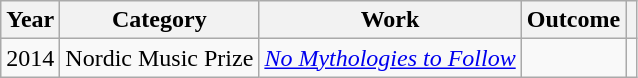<table class="wikitable Sortable">
<tr>
<th>Year</th>
<th>Category</th>
<th>Work</th>
<th>Outcome</th>
<th></th>
</tr>
<tr>
<td>2014</td>
<td>Nordic Music Prize</td>
<td><em><a href='#'>No Mythologies to Follow</a></em></td>
<td></td>
<td></td>
</tr>
</table>
